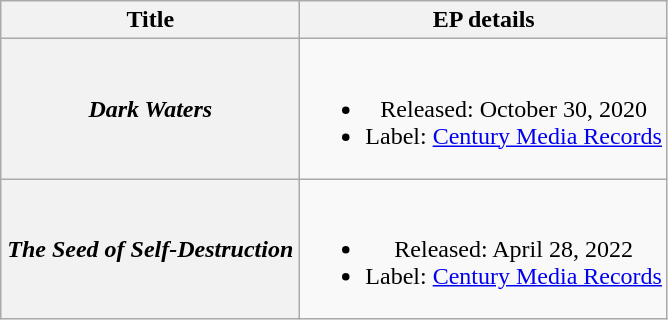<table class="wikitable plainrowheaders" style="text-align:center;">
<tr>
<th scope="col" rowspan="1" style="width:12em;">Title</th>
<th scope="col" rowspan="1">EP details</th>
</tr>
<tr>
<th scope="row"><em>Dark Waters</em></th>
<td><br><ul><li>Released: October 30, 2020</li><li>Label: <a href='#'>Century Media Records</a></li></ul></td>
</tr>
<tr>
<th scope="row"><em>The Seed of Self-Destruction</em></th>
<td><br><ul><li>Released: April 28, 2022</li><li>Label: <a href='#'>Century Media Records</a></li></ul></td>
</tr>
</table>
